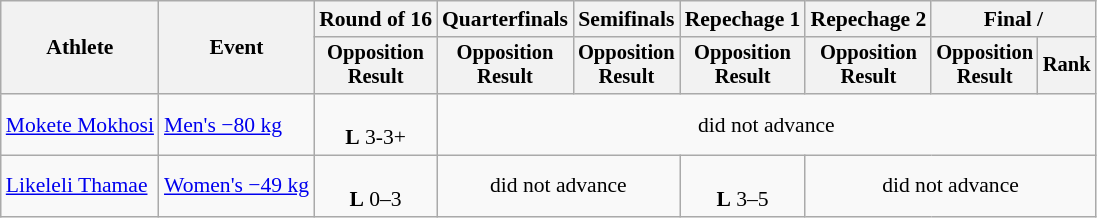<table class="wikitable" style="font-size:90%;">
<tr>
<th rowspan=2>Athlete</th>
<th rowspan=2>Event</th>
<th>Round of 16</th>
<th>Quarterfinals</th>
<th>Semifinals</th>
<th>Repechage 1</th>
<th>Repechage 2</th>
<th colspan=2>Final / </th>
</tr>
<tr style="font-size:95%">
<th>Opposition<br>Result</th>
<th>Opposition<br>Result</th>
<th>Opposition<br>Result</th>
<th>Opposition<br>Result</th>
<th>Opposition<br>Result</th>
<th>Opposition<br>Result</th>
<th>Rank</th>
</tr>
<tr align=center>
<td align=left><a href='#'>Mokete Mokhosi</a></td>
<td align=left><a href='#'>Men's −80 kg</a></td>
<td><br><strong>L</strong> 3-3+</td>
<td colspan=6>did not advance</td>
</tr>
<tr align=center>
<td align=left><a href='#'>Likeleli Thamae</a></td>
<td align=left><a href='#'>Women's −49 kg</a></td>
<td><br><strong>L</strong> 0–3</td>
<td colspan=2>did not advance</td>
<td><br><strong>L</strong> 3–5</td>
<td colspan=3>did not advance</td>
</tr>
</table>
